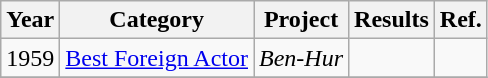<table class="wikitable sortable">
<tr>
<th>Year</th>
<th>Category</th>
<th>Project</th>
<th>Results</th>
<th>Ref.</th>
</tr>
<tr>
<td>1959</td>
<td><a href='#'>Best Foreign Actor</a></td>
<td><em>Ben-Hur</em></td>
<td></td>
<td></td>
</tr>
<tr>
</tr>
</table>
